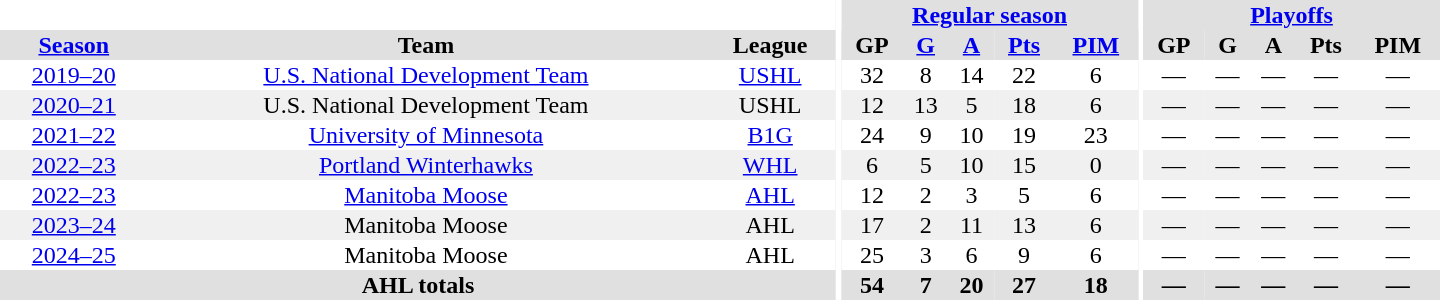<table border="0" cellpadding="1" cellspacing="0" style="text-align:center; width:60em">
<tr bgcolor="#e0e0e0">
<th colspan="3" bgcolor="#ffffff"></th>
<th rowspan="101" bgcolor="#ffffff"></th>
<th colspan="5"><a href='#'>Regular season</a></th>
<th rowspan="101" bgcolor="#ffffff"></th>
<th colspan="5"><a href='#'>Playoffs</a></th>
</tr>
<tr bgcolor="#e0e0e0">
<th><a href='#'>Season</a></th>
<th>Team</th>
<th>League</th>
<th>GP</th>
<th><a href='#'>G</a></th>
<th><a href='#'>A</a></th>
<th><a href='#'>Pts</a></th>
<th><a href='#'>PIM</a></th>
<th>GP</th>
<th>G</th>
<th>A</th>
<th>Pts</th>
<th>PIM</th>
</tr>
<tr>
<td><a href='#'>2019–20</a></td>
<td><a href='#'>U.S. National Development Team</a></td>
<td><a href='#'>USHL</a></td>
<td>32</td>
<td>8</td>
<td>14</td>
<td>22</td>
<td>6</td>
<td>—</td>
<td>—</td>
<td>—</td>
<td>—</td>
<td>—</td>
</tr>
<tr bgcolor="#f0f0f0">
<td><a href='#'>2020–21</a></td>
<td>U.S. National Development Team</td>
<td>USHL</td>
<td>12</td>
<td>13</td>
<td>5</td>
<td>18</td>
<td>6</td>
<td>—</td>
<td>—</td>
<td>—</td>
<td>—</td>
<td>—</td>
</tr>
<tr>
<td><a href='#'>2021–22</a></td>
<td><a href='#'>University of Minnesota</a></td>
<td><a href='#'>B1G</a></td>
<td>24</td>
<td>9</td>
<td>10</td>
<td>19</td>
<td>23</td>
<td>—</td>
<td>—</td>
<td>—</td>
<td>—</td>
<td>—</td>
</tr>
<tr bgcolor="#f0f0f0">
<td><a href='#'>2022–23</a></td>
<td><a href='#'>Portland Winterhawks</a></td>
<td><a href='#'>WHL</a></td>
<td>6</td>
<td>5</td>
<td>10</td>
<td>15</td>
<td>0</td>
<td>—</td>
<td>—</td>
<td>—</td>
<td>—</td>
<td>—</td>
</tr>
<tr>
<td><a href='#'>2022–23</a></td>
<td><a href='#'>Manitoba Moose</a></td>
<td><a href='#'>AHL</a></td>
<td>12</td>
<td>2</td>
<td>3</td>
<td>5</td>
<td>6</td>
<td>—</td>
<td>—</td>
<td>—</td>
<td>—</td>
<td>—</td>
</tr>
<tr bgcolor="#f0f0f0">
<td><a href='#'>2023–24</a></td>
<td>Manitoba Moose</td>
<td>AHL</td>
<td>17</td>
<td>2</td>
<td>11</td>
<td>13</td>
<td>6</td>
<td>—</td>
<td>—</td>
<td>—</td>
<td>—</td>
<td>—</td>
</tr>
<tr>
<td><a href='#'>2024–25</a></td>
<td>Manitoba Moose</td>
<td>AHL</td>
<td>25</td>
<td>3</td>
<td>6</td>
<td>9</td>
<td>6</td>
<td>—</td>
<td>—</td>
<td>—</td>
<td>—</td>
<td>—</td>
</tr>
<tr bgcolor="#e0e0e0">
<th colspan="3">AHL totals</th>
<th>54</th>
<th>7</th>
<th>20</th>
<th>27</th>
<th>18</th>
<th>—</th>
<th>—</th>
<th>—</th>
<th>—</th>
<th>—</th>
</tr>
</table>
